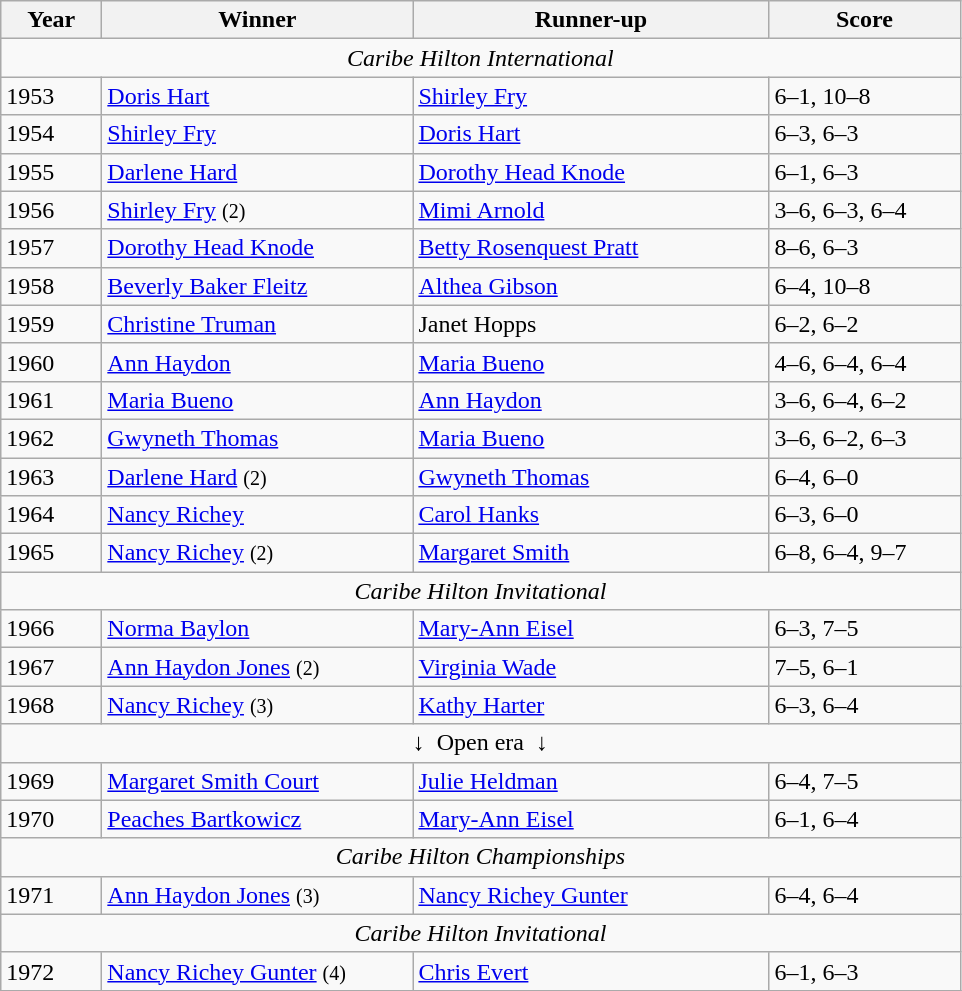<table class="wikitable">
<tr>
<th style="width:60px;">Year</th>
<th style="width:200px;">Winner</th>
<th style="width:230px;">Runner-up</th>
<th style="width:120px;">Score</th>
</tr>
<tr>
<td colspan=4 align=center><em>Caribe Hilton International</em></td>
</tr>
<tr>
<td>1953</td>
<td> <a href='#'>Doris Hart</a></td>
<td> <a href='#'>Shirley Fry</a></td>
<td>6–1, 10–8</td>
</tr>
<tr>
<td>1954</td>
<td> <a href='#'>Shirley Fry</a></td>
<td> <a href='#'>Doris Hart</a></td>
<td>6–3, 6–3</td>
</tr>
<tr>
<td>1955</td>
<td> <a href='#'>Darlene Hard</a></td>
<td> <a href='#'>Dorothy Head Knode</a></td>
<td>6–1, 6–3</td>
</tr>
<tr>
<td>1956</td>
<td> <a href='#'>Shirley Fry</a> <small>(2)</small></td>
<td> <a href='#'>Mimi Arnold</a></td>
<td>3–6, 6–3, 6–4</td>
</tr>
<tr>
<td>1957</td>
<td> <a href='#'>Dorothy Head Knode</a></td>
<td> <a href='#'>Betty Rosenquest Pratt</a></td>
<td>8–6, 6–3</td>
</tr>
<tr>
<td>1958</td>
<td> <a href='#'>Beverly Baker Fleitz</a></td>
<td> <a href='#'>Althea Gibson</a></td>
<td>6–4, 10–8</td>
</tr>
<tr>
<td>1959</td>
<td> <a href='#'>Christine Truman</a></td>
<td> Janet Hopps</td>
<td>6–2, 6–2</td>
</tr>
<tr>
<td>1960</td>
<td> <a href='#'>Ann Haydon</a></td>
<td> <a href='#'>Maria Bueno</a></td>
<td>4–6, 6–4, 6–4</td>
</tr>
<tr>
<td>1961</td>
<td>  <a href='#'>Maria Bueno</a></td>
<td> <a href='#'>Ann Haydon</a></td>
<td>3–6, 6–4, 6–2</td>
</tr>
<tr>
<td>1962</td>
<td> <a href='#'>Gwyneth Thomas</a></td>
<td> <a href='#'>Maria Bueno</a></td>
<td>3–6, 6–2, 6–3</td>
</tr>
<tr>
<td>1963</td>
<td> <a href='#'>Darlene Hard</a> <small>(2)</small></td>
<td> <a href='#'>Gwyneth Thomas</a></td>
<td>6–4, 6–0</td>
</tr>
<tr>
<td>1964</td>
<td> <a href='#'>Nancy Richey</a></td>
<td> <a href='#'>Carol Hanks</a></td>
<td>6–3, 6–0</td>
</tr>
<tr>
<td>1965</td>
<td> <a href='#'>Nancy Richey</a> <small>(2)</small></td>
<td> <a href='#'>Margaret Smith</a></td>
<td>6–8, 6–4, 9–7</td>
</tr>
<tr>
<td colspan=4 align=center><em>Caribe Hilton Invitational</em></td>
</tr>
<tr>
<td>1966</td>
<td> <a href='#'>Norma Baylon</a></td>
<td> <a href='#'>Mary-Ann Eisel</a></td>
<td>6–3, 7–5</td>
</tr>
<tr>
<td>1967</td>
<td> <a href='#'>Ann Haydon Jones</a> <small>(2)</small></td>
<td> <a href='#'>Virginia Wade</a></td>
<td>7–5, 6–1</td>
</tr>
<tr>
<td>1968</td>
<td> <a href='#'>Nancy Richey</a> <small>(3)</small></td>
<td> <a href='#'>Kathy Harter</a></td>
<td>6–3, 6–4</td>
</tr>
<tr>
<td colspan="4" align="center">↓  Open era  ↓</td>
</tr>
<tr>
<td>1969</td>
<td> <a href='#'>Margaret Smith Court</a></td>
<td> <a href='#'>Julie Heldman</a></td>
<td>6–4, 7–5</td>
</tr>
<tr>
<td>1970</td>
<td> <a href='#'>Peaches Bartkowicz</a></td>
<td> <a href='#'>Mary-Ann Eisel</a></td>
<td>6–1, 6–4</td>
</tr>
<tr>
<td colspan=4 align=center><em>Caribe Hilton Championships</em></td>
</tr>
<tr>
<td>1971</td>
<td> <a href='#'>Ann Haydon Jones</a> <small>(3)</small></td>
<td> <a href='#'>Nancy Richey Gunter</a></td>
<td>6–4, 6–4</td>
</tr>
<tr>
<td colspan=4 align=center><em>Caribe Hilton Invitational</em></td>
</tr>
<tr>
<td>1972</td>
<td> <a href='#'>Nancy Richey Gunter</a> <small>(4)</small></td>
<td> <a href='#'>Chris Evert</a></td>
<td>6–1, 6–3</td>
</tr>
<tr>
</tr>
</table>
